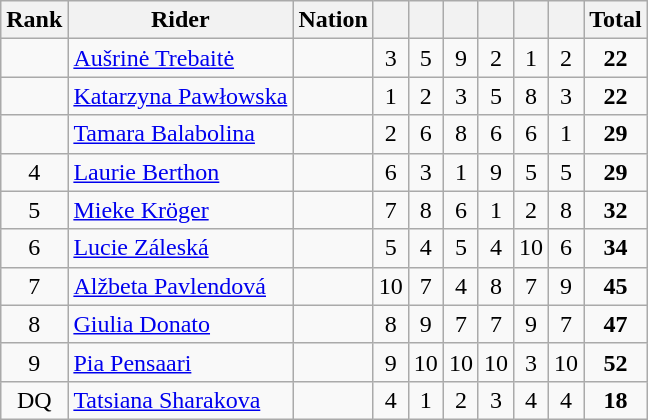<table class="wikitable sortable" style="text-align:center">
<tr>
<th>Rank</th>
<th>Rider</th>
<th>Nation</th>
<th></th>
<th></th>
<th></th>
<th></th>
<th></th>
<th></th>
<th>Total</th>
</tr>
<tr>
<td></td>
<td align=left><a href='#'>Aušrinė Trebaitė</a></td>
<td align=left></td>
<td>3</td>
<td>5</td>
<td>9</td>
<td>2</td>
<td>1</td>
<td>2</td>
<td><strong>22</strong></td>
</tr>
<tr>
<td></td>
<td align=left><a href='#'>Katarzyna Pawłowska</a></td>
<td align=left></td>
<td>1</td>
<td>2</td>
<td>3</td>
<td>5</td>
<td>8</td>
<td>3</td>
<td><strong>22</strong></td>
</tr>
<tr>
<td></td>
<td align=left><a href='#'>Tamara Balabolina</a></td>
<td align=left></td>
<td>2</td>
<td>6</td>
<td>8</td>
<td>6</td>
<td>6</td>
<td>1</td>
<td><strong>29</strong></td>
</tr>
<tr>
<td>4</td>
<td align=left><a href='#'>Laurie Berthon</a></td>
<td align=left></td>
<td>6</td>
<td>3</td>
<td>1</td>
<td>9</td>
<td>5</td>
<td>5</td>
<td><strong>29</strong></td>
</tr>
<tr>
<td>5</td>
<td align=left><a href='#'>Mieke Kröger</a></td>
<td align=left></td>
<td>7</td>
<td>8</td>
<td>6</td>
<td>1</td>
<td>2</td>
<td>8</td>
<td><strong>32</strong></td>
</tr>
<tr>
<td>6</td>
<td align=left><a href='#'>Lucie Záleská</a></td>
<td align=left></td>
<td>5</td>
<td>4</td>
<td>5</td>
<td>4</td>
<td>10</td>
<td>6</td>
<td><strong>34</strong></td>
</tr>
<tr>
<td>7</td>
<td align=left><a href='#'>Alžbeta Pavlendová</a></td>
<td align=left></td>
<td>10</td>
<td>7</td>
<td>4</td>
<td>8</td>
<td>7</td>
<td>9</td>
<td><strong>45</strong></td>
</tr>
<tr>
<td>8</td>
<td align=left><a href='#'>Giulia Donato</a></td>
<td align=left></td>
<td>8</td>
<td>9</td>
<td>7</td>
<td>7</td>
<td>9</td>
<td>7</td>
<td><strong>47</strong></td>
</tr>
<tr>
<td>9</td>
<td align=left><a href='#'>Pia Pensaari</a></td>
<td align=left></td>
<td>9</td>
<td>10</td>
<td>10</td>
<td>10</td>
<td>3</td>
<td>10</td>
<td><strong>52</strong></td>
</tr>
<tr>
<td>DQ</td>
<td align=left><a href='#'>Tatsiana Sharakova</a></td>
<td align=left></td>
<td>4</td>
<td>1</td>
<td>2</td>
<td>3</td>
<td>4</td>
<td>4</td>
<td><strong>18</strong></td>
</tr>
</table>
